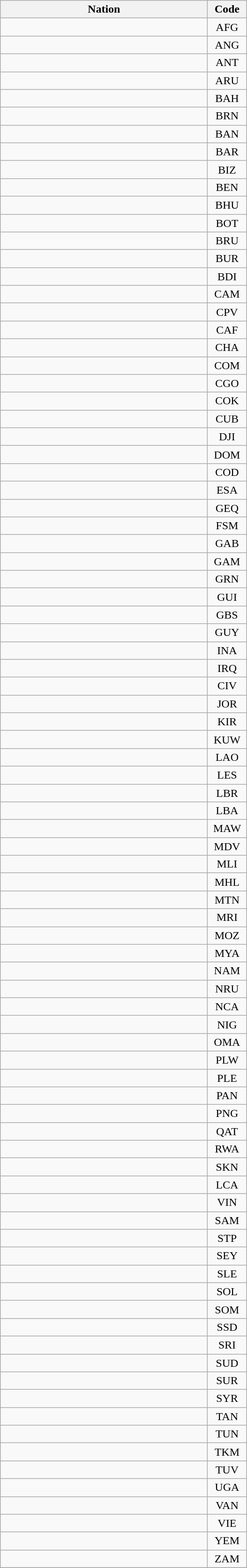<table class="wikitable sortable" style="text-align:center; font-size:100%">
<tr>
<th style="width:18em">Nation</th>
<th style="width:3em">Code</th>
</tr>
<tr>
<td align=left></td>
<td>AFG</td>
</tr>
<tr>
<td align=left></td>
<td>ANG</td>
</tr>
<tr>
<td align=left></td>
<td>ANT</td>
</tr>
<tr>
<td align=left></td>
<td>ARU</td>
</tr>
<tr>
<td align=left></td>
<td>BAH</td>
</tr>
<tr>
<td align=left></td>
<td>BRN</td>
</tr>
<tr>
<td align=left></td>
<td>BAN</td>
</tr>
<tr>
<td align=left></td>
<td>BAR</td>
</tr>
<tr>
<td align=left></td>
<td>BIZ</td>
</tr>
<tr>
<td align=left></td>
<td>BEN</td>
</tr>
<tr>
<td align=left></td>
<td>BHU</td>
</tr>
<tr>
<td align=left></td>
<td>BOT</td>
</tr>
<tr>
<td align=left></td>
<td>BRU</td>
</tr>
<tr>
<td align=left></td>
<td>BUR</td>
</tr>
<tr>
<td align=left></td>
<td>BDI</td>
</tr>
<tr>
<td align=left></td>
<td>CAM</td>
</tr>
<tr>
<td align=left></td>
<td>CPV</td>
</tr>
<tr>
<td align=left></td>
<td>CAF</td>
</tr>
<tr>
<td align=left></td>
<td>CHA</td>
</tr>
<tr>
<td align=left></td>
<td>COM</td>
</tr>
<tr>
<td align=left></td>
<td>CGO</td>
</tr>
<tr>
<td align=left></td>
<td>COK</td>
</tr>
<tr>
<td align=left></td>
<td>CUB</td>
</tr>
<tr>
<td align=left></td>
<td>DJI</td>
</tr>
<tr>
<td align=left></td>
<td>DOM</td>
</tr>
<tr>
<td align=left></td>
<td>COD</td>
</tr>
<tr>
<td align=left></td>
<td>ESA</td>
</tr>
<tr>
<td align=left></td>
<td>GEQ</td>
</tr>
<tr>
<td align=left></td>
<td>FSM</td>
</tr>
<tr>
<td align=left></td>
<td>GAB</td>
</tr>
<tr>
<td align=left></td>
<td>GAM</td>
</tr>
<tr>
<td align=left></td>
<td>GRN</td>
</tr>
<tr>
<td align=left></td>
<td>GUI</td>
</tr>
<tr>
<td align=left></td>
<td>GBS</td>
</tr>
<tr>
<td align=left></td>
<td>GUY</td>
</tr>
<tr>
<td align=left></td>
<td>INA</td>
</tr>
<tr>
<td align=left></td>
<td>IRQ</td>
</tr>
<tr>
<td align=left></td>
<td>CIV</td>
</tr>
<tr>
<td align=left></td>
<td>JOR</td>
</tr>
<tr>
<td align=left></td>
<td>KIR</td>
</tr>
<tr>
<td align=left></td>
<td>KUW</td>
</tr>
<tr>
<td align=left></td>
<td>LAO</td>
</tr>
<tr>
<td align=left></td>
<td>LES</td>
</tr>
<tr>
<td align=left></td>
<td>LBR</td>
</tr>
<tr>
<td align=left></td>
<td>LBA</td>
</tr>
<tr>
<td align=left></td>
<td>MAW</td>
</tr>
<tr>
<td align=left></td>
<td>MDV</td>
</tr>
<tr>
<td align=left></td>
<td>MLI</td>
</tr>
<tr>
<td align=left></td>
<td>MHL</td>
</tr>
<tr>
<td align=left></td>
<td>MTN</td>
</tr>
<tr>
<td align=left></td>
<td>MRI</td>
</tr>
<tr>
<td align=left></td>
<td>MOZ</td>
</tr>
<tr>
<td align=left></td>
<td>MYA</td>
</tr>
<tr>
<td align=left></td>
<td>NAM</td>
</tr>
<tr>
<td align=left></td>
<td>NRU</td>
</tr>
<tr>
<td align=left></td>
<td>NCA</td>
</tr>
<tr>
<td align=left></td>
<td>NIG</td>
</tr>
<tr>
<td align=left></td>
<td>OMA</td>
</tr>
<tr>
<td align=left></td>
<td>PLW</td>
</tr>
<tr>
<td align=left></td>
<td>PLE</td>
</tr>
<tr>
<td align=left></td>
<td>PAN</td>
</tr>
<tr>
<td align=left></td>
<td>PNG</td>
</tr>
<tr>
<td align=left></td>
<td>QAT</td>
</tr>
<tr>
<td align=left></td>
<td>RWA</td>
</tr>
<tr>
<td align=left></td>
<td>SKN</td>
</tr>
<tr>
<td align=left></td>
<td>LCA</td>
</tr>
<tr>
<td align=left></td>
<td>VIN</td>
</tr>
<tr>
<td align=left></td>
<td>SAM</td>
</tr>
<tr>
<td align=left></td>
<td>STP</td>
</tr>
<tr>
<td align=left></td>
<td>SEY</td>
</tr>
<tr>
<td align=left></td>
<td>SLE</td>
</tr>
<tr>
<td align=left></td>
<td>SOL</td>
</tr>
<tr>
<td align=left></td>
<td>SOM</td>
</tr>
<tr>
<td align=left></td>
<td>SSD</td>
</tr>
<tr>
<td align=left></td>
<td>SRI</td>
</tr>
<tr>
<td align=left></td>
<td>SUD</td>
</tr>
<tr>
<td align=left></td>
<td>SUR</td>
</tr>
<tr>
<td align=left></td>
<td>SYR</td>
</tr>
<tr>
<td align=left></td>
<td>TAN</td>
</tr>
<tr>
<td align=left></td>
<td>TUN</td>
</tr>
<tr>
<td align=left></td>
<td>TKM</td>
</tr>
<tr>
<td align=left></td>
<td>TUV</td>
</tr>
<tr>
<td align=left></td>
<td>UGA</td>
</tr>
<tr>
<td align=left></td>
<td>VAN</td>
</tr>
<tr>
<td align=left></td>
<td>VIE</td>
</tr>
<tr>
<td align=left></td>
<td>YEM</td>
</tr>
<tr>
<td align=left></td>
<td>ZAM</td>
</tr>
<tr>
</tr>
</table>
